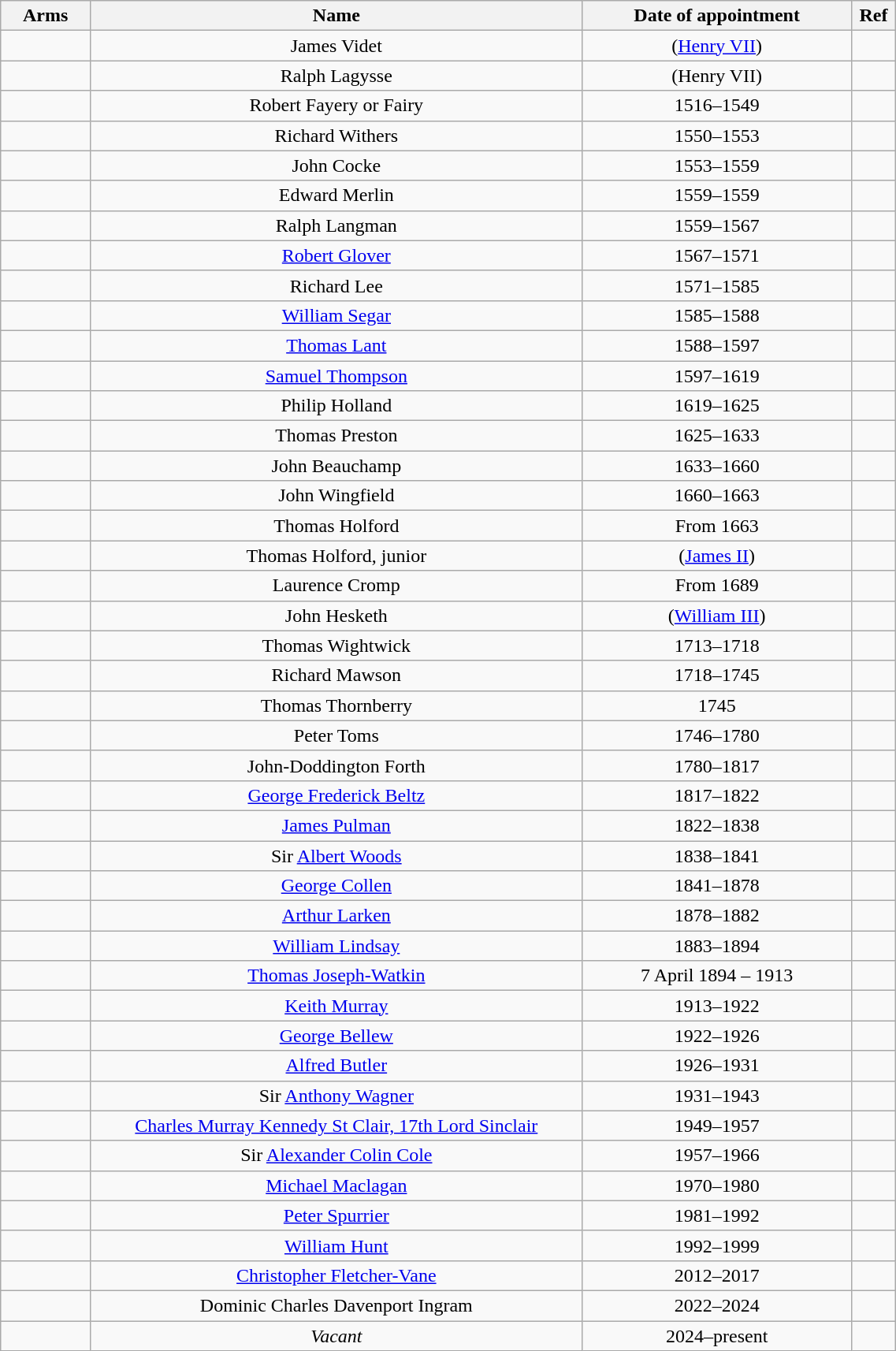<table class="wikitable" style="text-align:center; width:60%">
<tr>
<th>Arms</th>
<th style="width:55%">Name</th>
<th style="width:30%">Date of appointment</th>
<th style="width:5%">Ref</th>
</tr>
<tr>
<td></td>
<td>James Videt</td>
<td>(<a href='#'>Henry VII</a>)</td>
<td></td>
</tr>
<tr>
<td></td>
<td>Ralph Lagysse</td>
<td>(Henry VII)</td>
<td></td>
</tr>
<tr>
<td></td>
<td>Robert Fayery or Fairy</td>
<td>1516–1549</td>
<td></td>
</tr>
<tr>
<td></td>
<td>Richard Withers</td>
<td>1550–1553</td>
<td></td>
</tr>
<tr>
<td></td>
<td>John Cocke</td>
<td>1553–1559</td>
<td></td>
</tr>
<tr>
<td></td>
<td>Edward Merlin</td>
<td>1559–1559</td>
<td></td>
</tr>
<tr>
<td></td>
<td>Ralph Langman</td>
<td>1559–1567</td>
<td></td>
</tr>
<tr>
<td></td>
<td><a href='#'>Robert Glover</a></td>
<td>1567–1571</td>
<td></td>
</tr>
<tr>
<td></td>
<td>Richard Lee</td>
<td>1571–1585</td>
<td></td>
</tr>
<tr>
<td></td>
<td><a href='#'>William Segar</a></td>
<td>1585–1588</td>
<td></td>
</tr>
<tr>
<td></td>
<td><a href='#'>Thomas Lant</a></td>
<td>1588–1597</td>
<td></td>
</tr>
<tr>
<td></td>
<td><a href='#'>Samuel Thompson</a></td>
<td>1597–1619</td>
<td></td>
</tr>
<tr>
<td></td>
<td>Philip Holland</td>
<td>1619–1625</td>
<td></td>
</tr>
<tr>
<td></td>
<td>Thomas Preston</td>
<td>1625–1633</td>
<td></td>
</tr>
<tr>
<td></td>
<td>John Beauchamp</td>
<td>1633–1660</td>
<td></td>
</tr>
<tr>
<td></td>
<td>John Wingfield</td>
<td>1660–1663</td>
<td></td>
</tr>
<tr>
<td></td>
<td>Thomas Holford</td>
<td>From 1663</td>
<td></td>
</tr>
<tr>
<td></td>
<td>Thomas Holford, junior</td>
<td>(<a href='#'>James II</a>)</td>
<td></td>
</tr>
<tr>
<td></td>
<td>Laurence Cromp</td>
<td>From 1689</td>
<td></td>
</tr>
<tr>
<td></td>
<td>John Hesketh</td>
<td>(<a href='#'>William III</a>)</td>
<td></td>
</tr>
<tr>
<td></td>
<td>Thomas Wightwick</td>
<td>1713–1718</td>
<td></td>
</tr>
<tr>
<td></td>
<td>Richard Mawson</td>
<td>1718–1745</td>
<td></td>
</tr>
<tr>
<td></td>
<td>Thomas Thornberry</td>
<td>1745</td>
<td></td>
</tr>
<tr>
<td></td>
<td>Peter Toms</td>
<td>1746–1780</td>
<td></td>
</tr>
<tr>
<td></td>
<td>John-Doddington Forth</td>
<td>1780–1817</td>
<td></td>
</tr>
<tr>
<td></td>
<td><a href='#'>George Frederick Beltz</a></td>
<td>1817–1822</td>
<td></td>
</tr>
<tr>
<td></td>
<td><a href='#'>James Pulman</a></td>
<td>1822–1838</td>
<td></td>
</tr>
<tr>
<td></td>
<td>Sir <a href='#'>Albert Woods</a></td>
<td>1838–1841</td>
<td></td>
</tr>
<tr>
<td></td>
<td><a href='#'>George Collen</a></td>
<td>1841–1878</td>
<td></td>
</tr>
<tr>
<td></td>
<td><a href='#'>Arthur Larken</a></td>
<td>1878–1882</td>
<td></td>
</tr>
<tr>
<td></td>
<td><a href='#'>William Lindsay</a></td>
<td>1883–1894</td>
<td></td>
</tr>
<tr>
<td></td>
<td><a href='#'>Thomas Joseph-Watkin</a></td>
<td>7 April 1894 – 1913</td>
<td></td>
</tr>
<tr>
<td></td>
<td><a href='#'>Keith Murray</a></td>
<td>1913–1922</td>
<td></td>
</tr>
<tr>
<td></td>
<td><a href='#'>George Bellew</a></td>
<td>1922–1926</td>
<td></td>
</tr>
<tr>
<td></td>
<td><a href='#'>Alfred Butler</a></td>
<td>1926–1931</td>
<td></td>
</tr>
<tr>
<td></td>
<td>Sir <a href='#'>Anthony Wagner</a></td>
<td>1931–1943</td>
<td></td>
</tr>
<tr>
<td></td>
<td><a href='#'>Charles Murray Kennedy St Clair, 17th Lord Sinclair</a></td>
<td>1949–1957</td>
<td></td>
</tr>
<tr>
<td></td>
<td>Sir <a href='#'>Alexander Colin Cole</a></td>
<td>1957–1966</td>
<td></td>
</tr>
<tr>
<td></td>
<td><a href='#'>Michael Maclagan</a></td>
<td>1970–1980</td>
<td></td>
</tr>
<tr>
<td></td>
<td><a href='#'>Peter Spurrier</a></td>
<td>1981–1992</td>
<td></td>
</tr>
<tr>
<td></td>
<td><a href='#'>William Hunt</a></td>
<td>1992–1999</td>
<td></td>
</tr>
<tr>
<td></td>
<td><a href='#'>Christopher Fletcher-Vane</a></td>
<td>2012–2017</td>
<td></td>
</tr>
<tr>
<td></td>
<td>Dominic Charles Davenport Ingram</td>
<td>2022–2024</td>
<td></td>
</tr>
<tr>
<td></td>
<td><em>Vacant</em></td>
<td>2024–present</td>
</tr>
</table>
